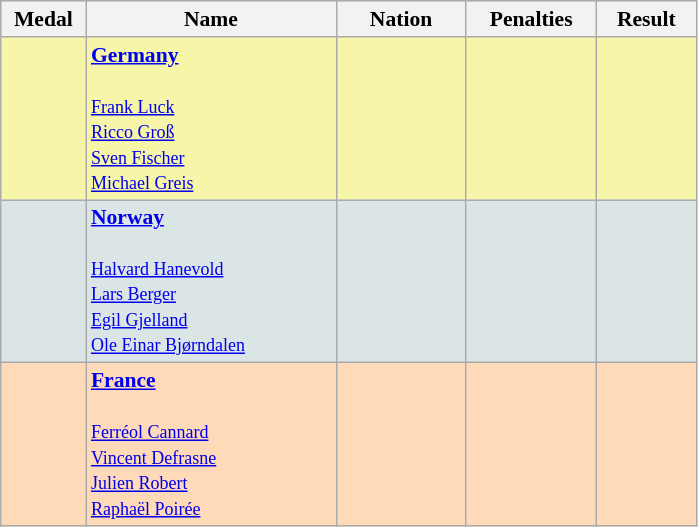<table class=wikitable style="border:1px solid #AAAAAA;font-size:90%">
<tr bgcolor="#E4E4E4">
<th style="border-bottom:1px solid #AAAAAA" width=50>Medal</th>
<th style="border-bottom:1px solid #AAAAAA" width=160>Name</th>
<th style="border-bottom:1px solid #AAAAAA" width=80>Nation</th>
<th style="border-bottom:1px solid #AAAAAA" width=80>Penalties</th>
<th style="border-bottom:1px solid #AAAAAA" width=60>Result</th>
</tr>
<tr bgcolor="#F7F6A8">
<td align="center"></td>
<td><strong><a href='#'>Germany</a></strong><br><br><small><a href='#'>Frank Luck</a><br><a href='#'>Ricco Groß</a><br><a href='#'>Sven Fischer</a><br><a href='#'>Michael Greis</a></small></td>
<td></td>
<td align="center"></td>
<td align="center"></td>
</tr>
<tr bgcolor="#DCE5E5">
<td align="center"></td>
<td><strong><a href='#'>Norway</a></strong><br><br><small><a href='#'>Halvard Hanevold</a><br><a href='#'>Lars Berger</a><br><a href='#'>Egil Gjelland</a><br><a href='#'>Ole Einar Bjørndalen</a></small></td>
<td></td>
<td align="center"></td>
<td align="right"></td>
</tr>
<tr bgcolor="#FFDAB9">
<td align="center"></td>
<td><strong><a href='#'>France</a></strong><br><br><small><a href='#'>Ferréol Cannard</a><br><a href='#'>Vincent Defrasne</a><br><a href='#'>Julien Robert</a><br><a href='#'>Raphaël Poirée</a></small></td>
<td></td>
<td align="center"></td>
<td align="right"></td>
</tr>
</table>
